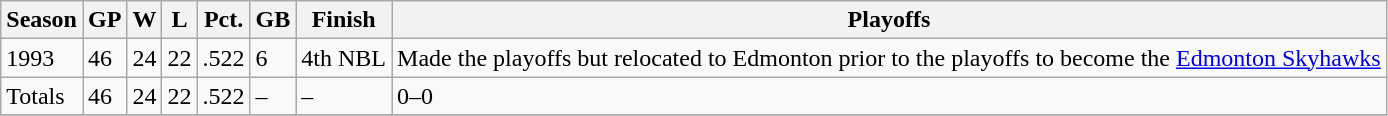<table class="wikitable">
<tr>
<th>Season</th>
<th>GP</th>
<th>W</th>
<th>L</th>
<th>Pct.</th>
<th>GB</th>
<th>Finish</th>
<th>Playoffs</th>
</tr>
<tr>
<td>1993</td>
<td>46</td>
<td>24</td>
<td>22</td>
<td>.522</td>
<td>6</td>
<td>4th NBL</td>
<td>Made the playoffs but relocated to Edmonton prior to the playoffs to become the <a href='#'>Edmonton Skyhawks</a></td>
</tr>
<tr>
<td>Totals</td>
<td>46</td>
<td>24</td>
<td>22</td>
<td>.522</td>
<td>–</td>
<td>–</td>
<td>0–0</td>
</tr>
<tr>
</tr>
</table>
